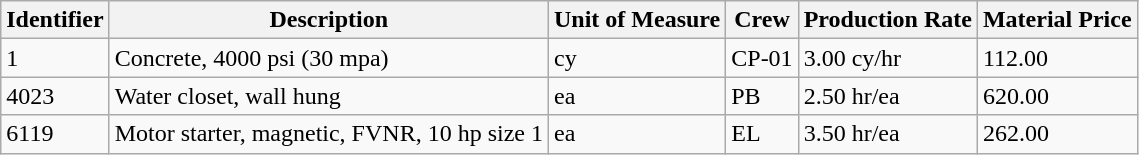<table class="wikitable">
<tr>
<th>Identifier</th>
<th>Description</th>
<th>Unit of Measure</th>
<th>Crew</th>
<th>Production Rate</th>
<th>Material Price</th>
</tr>
<tr>
<td>1</td>
<td>Concrete, 4000 psi (30 mpa)</td>
<td>cy</td>
<td>CP-01</td>
<td>3.00 cy/hr</td>
<td>112.00</td>
</tr>
<tr>
<td>4023</td>
<td>Water closet, wall hung</td>
<td>ea</td>
<td>PB</td>
<td>2.50 hr/ea</td>
<td>620.00</td>
</tr>
<tr>
<td>6119</td>
<td>Motor starter, magnetic, FVNR, 10 hp size 1</td>
<td>ea</td>
<td>EL</td>
<td>3.50 hr/ea</td>
<td>262.00</td>
</tr>
</table>
